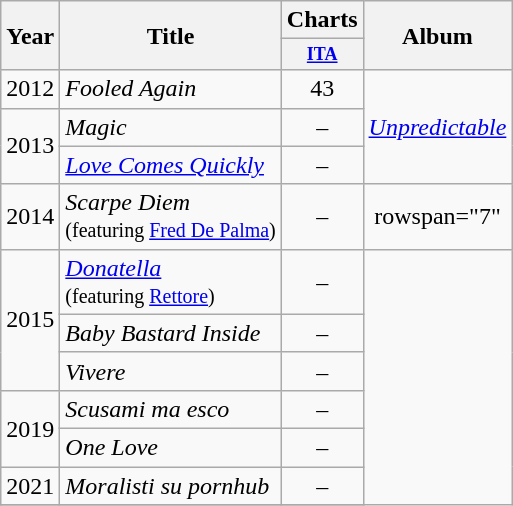<table class="wikitable" style="text-align:center">
<tr>
<th rowspan="2">Year</th>
<th rowspan="2">Title</th>
<th>Charts</th>
<th rowspan="2">Album</th>
</tr>
<tr>
<th style="width:3em;font-size:75%"><a href='#'>ITA</a></th>
</tr>
<tr>
<td>2012</td>
<td align="left"><em>Fooled Again</em></td>
<td>43</td>
<td rowspan="3"><em><a href='#'>Unpredictable</a></em></td>
</tr>
<tr>
<td rowspan="2">2013</td>
<td align="left"><em>Magic</em></td>
<td>–</td>
</tr>
<tr>
<td align="left"><em><a href='#'>Love Comes Quickly</a></em></td>
<td>–</td>
</tr>
<tr>
<td>2014</td>
<td align="left"><em>Scarpe Diem</em><br><small>(featuring <a href='#'>Fred De Palma</a>)</small></td>
<td>–</td>
<td>rowspan="7" </td>
</tr>
<tr>
<td rowspan="3">2015</td>
<td align="left"><em><a href='#'>Donatella</a></em><br><small>(featuring <a href='#'>Rettore</a>)</small></td>
<td>–</td>
</tr>
<tr>
<td align="left"><em>Baby Bastard Inside</em></td>
<td>–</td>
</tr>
<tr>
<td align="left"><em>Vivere</em></td>
<td>–</td>
</tr>
<tr>
<td rowspan="2">2019</td>
<td align="left"><em>Scusami ma esco</em></td>
<td>–</td>
</tr>
<tr>
<td align="left"><em>One Love</em></td>
<td>–</td>
</tr>
<tr>
<td rowspan="1">2021</td>
<td align="left"><em>Moralisti su pornhub</em></td>
<td>–</td>
</tr>
<tr>
</tr>
</table>
